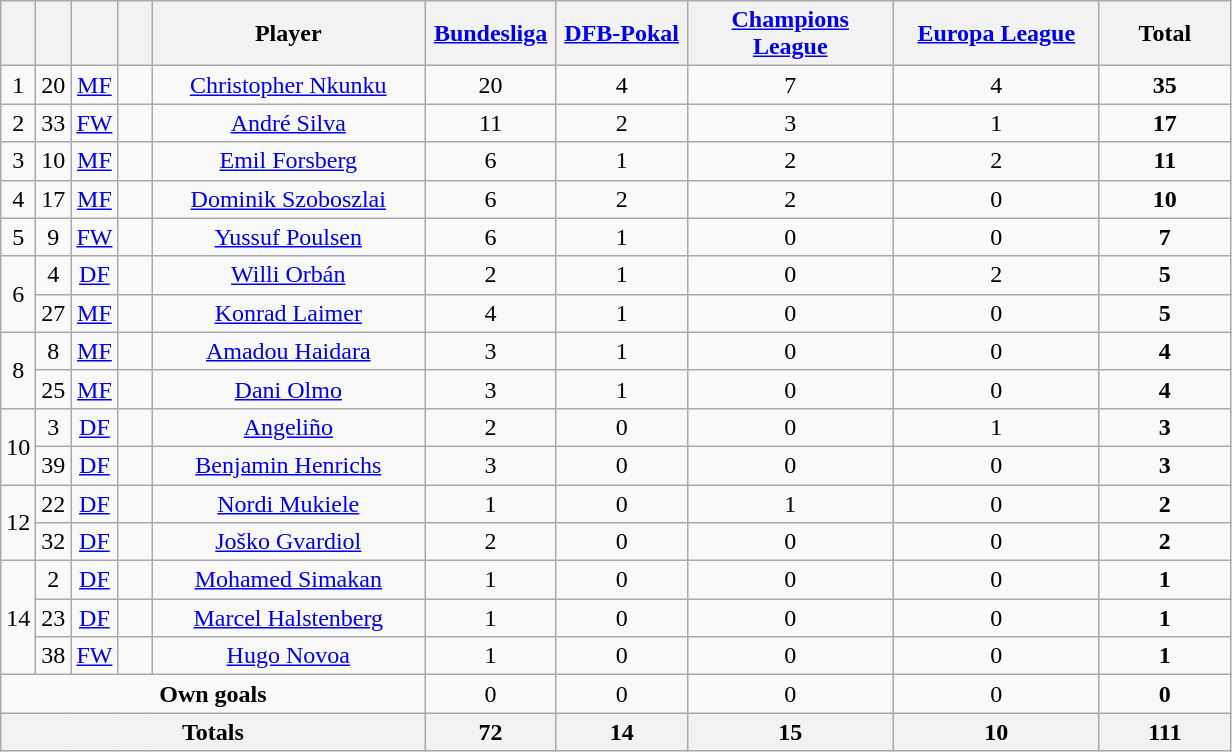<table class="wikitable" style="text-align:center">
<tr>
<th width=15></th>
<th width=15></th>
<th width=15></th>
<th width=15></th>
<th width=175>Player</th>
<th width=80><a href='#'>Bundesliga</a></th>
<th width=80><a href='#'>DFB-Pokal</a></th>
<th width=130><a href='#'>Champions League</a></th>
<th width=130><a href='#'>Europa League</a></th>
<th width=80>Total</th>
</tr>
<tr>
<td>1</td>
<td>20</td>
<td><a href='#'>MF</a></td>
<td></td>
<td><a href='#'>Christopher Nkunku</a></td>
<td>20</td>
<td>4</td>
<td>7</td>
<td>4</td>
<td><strong>35</strong></td>
</tr>
<tr>
<td>2</td>
<td>33</td>
<td><a href='#'>FW</a></td>
<td></td>
<td><a href='#'>André Silva</a></td>
<td>11</td>
<td>2</td>
<td>3</td>
<td>1</td>
<td><strong>17</strong></td>
</tr>
<tr>
<td rowspan=1>3</td>
<td>10</td>
<td><a href='#'>MF</a></td>
<td></td>
<td><a href='#'>Emil Forsberg</a></td>
<td>6</td>
<td>1</td>
<td>2</td>
<td>2</td>
<td><strong>11</strong></td>
</tr>
<tr>
<td rowspan=1>4</td>
<td>17</td>
<td><a href='#'>MF</a></td>
<td></td>
<td><a href='#'>Dominik Szoboszlai</a></td>
<td>6</td>
<td>2</td>
<td>2</td>
<td>0</td>
<td><strong>10</strong></td>
</tr>
<tr>
<td>5</td>
<td>9</td>
<td><a href='#'>FW</a></td>
<td></td>
<td><a href='#'>Yussuf Poulsen</a></td>
<td>6</td>
<td>1</td>
<td>0</td>
<td>0</td>
<td><strong>7</strong></td>
</tr>
<tr>
<td rowspan=2>6</td>
<td>4</td>
<td><a href='#'>DF</a></td>
<td></td>
<td><a href='#'>Willi Orbán</a></td>
<td>2</td>
<td>1</td>
<td>0</td>
<td>2</td>
<td><strong>5</strong></td>
</tr>
<tr>
<td>27</td>
<td><a href='#'>MF</a></td>
<td></td>
<td><a href='#'>Konrad Laimer</a></td>
<td>4</td>
<td>1</td>
<td>0</td>
<td>0</td>
<td><strong>5</strong></td>
</tr>
<tr>
<td rowspan=2>8</td>
<td>8</td>
<td><a href='#'>MF</a></td>
<td></td>
<td><a href='#'>Amadou Haidara</a></td>
<td>3</td>
<td>1</td>
<td>0</td>
<td>0</td>
<td><strong>4</strong></td>
</tr>
<tr>
<td>25</td>
<td><a href='#'>MF</a></td>
<td></td>
<td><a href='#'>Dani Olmo</a></td>
<td>3</td>
<td>1</td>
<td>0</td>
<td>0</td>
<td><strong>4</strong></td>
</tr>
<tr>
<td rowspan=2>10</td>
<td>3</td>
<td><a href='#'>DF</a></td>
<td></td>
<td><a href='#'>Angeliño</a></td>
<td>2</td>
<td>0</td>
<td>0</td>
<td>1</td>
<td><strong>3</strong></td>
</tr>
<tr>
<td>39</td>
<td><a href='#'>DF</a></td>
<td></td>
<td><a href='#'>Benjamin Henrichs</a></td>
<td>3</td>
<td>0</td>
<td>0</td>
<td>0</td>
<td><strong>3</strong></td>
</tr>
<tr>
<td rowspan=2>12</td>
<td>22</td>
<td><a href='#'>DF</a></td>
<td></td>
<td><a href='#'>Nordi Mukiele</a></td>
<td>1</td>
<td>0</td>
<td>1</td>
<td>0</td>
<td><strong>2</strong></td>
</tr>
<tr>
<td>32</td>
<td><a href='#'>DF</a></td>
<td></td>
<td><a href='#'>Joško Gvardiol</a></td>
<td>2</td>
<td>0</td>
<td>0</td>
<td>0</td>
<td><strong>2</strong></td>
</tr>
<tr>
<td rowspan=3>14</td>
<td>2</td>
<td><a href='#'>DF</a></td>
<td></td>
<td><a href='#'>Mohamed Simakan</a></td>
<td>1</td>
<td>0</td>
<td>0</td>
<td>0</td>
<td><strong>1</strong></td>
</tr>
<tr>
<td>23</td>
<td><a href='#'>DF</a></td>
<td></td>
<td><a href='#'>Marcel Halstenberg</a></td>
<td>1</td>
<td>0</td>
<td>0</td>
<td>0</td>
<td><strong>1</strong></td>
</tr>
<tr>
<td>38</td>
<td><a href='#'>FW</a></td>
<td></td>
<td><a href='#'>Hugo Novoa</a></td>
<td>1</td>
<td>0</td>
<td>0</td>
<td>0</td>
<td><strong>1</strong></td>
</tr>
<tr>
<td colspan=5><strong>Own goals</strong></td>
<td>0</td>
<td>0</td>
<td>0</td>
<td>0</td>
<td><strong>0</strong></td>
</tr>
<tr>
<th colspan=5>Totals</th>
<th>72</th>
<th>14</th>
<th>15</th>
<th>10</th>
<th>111</th>
</tr>
</table>
